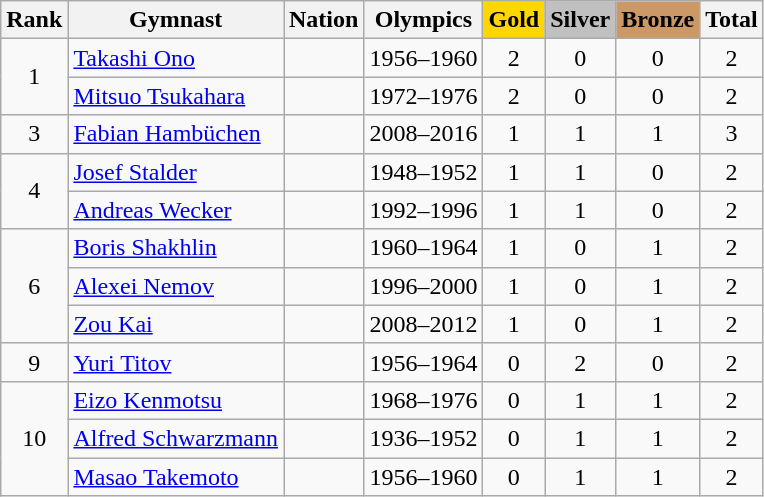<table class="wikitable sortable" style="text-align:center">
<tr>
<th>Rank</th>
<th>Gymnast</th>
<th>Nation</th>
<th>Olympics</th>
<th style="background-color:gold">Gold</th>
<th style="background-color:silver">Silver</th>
<th style="background-color:#cc9966">Bronze</th>
<th>Total</th>
</tr>
<tr>
<td rowspan=2>1</td>
<td align=left data-sort-value="Ono, Takashi"><a href='#'>Takashi Ono</a></td>
<td align=left></td>
<td>1956–1960</td>
<td>2</td>
<td>0</td>
<td>0</td>
<td>2</td>
</tr>
<tr>
<td align=left data-sort-value="Tsukahara, Mitsuo"><a href='#'>Mitsuo Tsukahara</a></td>
<td align=left></td>
<td>1972–1976</td>
<td>2</td>
<td>0</td>
<td>0</td>
<td>2</td>
</tr>
<tr>
<td>3</td>
<td align=left data-sort-value="Hambüchen, [Fabian"><a href='#'>Fabian Hambüchen</a></td>
<td align=left></td>
<td>2008–2016</td>
<td>1</td>
<td>1</td>
<td>1</td>
<td>3</td>
</tr>
<tr>
<td rowspan=2>4</td>
<td align=left data-sort-value="Stalder, Josef"><a href='#'>Josef Stalder</a></td>
<td align=left></td>
<td>1948–1952</td>
<td>1</td>
<td>1</td>
<td>0</td>
<td>2</td>
</tr>
<tr>
<td align=left data-sort-value="Wecker, Andreas"><a href='#'>Andreas Wecker</a></td>
<td align=left></td>
<td>1992–1996</td>
<td>1</td>
<td>1</td>
<td>0</td>
<td>2</td>
</tr>
<tr>
<td rowspan=3>6</td>
<td align=left data-sort-value="Shakhlin, Boris"><a href='#'>Boris Shakhlin</a></td>
<td align=left></td>
<td>1960–1964</td>
<td>1</td>
<td>0</td>
<td>1</td>
<td>2</td>
</tr>
<tr>
<td align=left data-sort-value="Nemov, Alexei"><a href='#'>Alexei Nemov</a></td>
<td align=left></td>
<td>1996–2000</td>
<td>1</td>
<td>0</td>
<td>1</td>
<td>2</td>
</tr>
<tr>
<td align=left data-sort-value="Zou Kai"><a href='#'>Zou Kai</a></td>
<td align=left></td>
<td>2008–2012</td>
<td>1</td>
<td>0</td>
<td>1</td>
<td>2</td>
</tr>
<tr>
<td>9</td>
<td align=left data-sort-value="Titov, Yuri"><a href='#'>Yuri Titov</a></td>
<td align=left></td>
<td>1956–1964</td>
<td>0</td>
<td>2</td>
<td>0</td>
<td>2</td>
</tr>
<tr>
<td rowspan=3>10</td>
<td align=left data-sort-value="Kenmotsu, Eizo"><a href='#'>Eizo Kenmotsu</a></td>
<td align=left></td>
<td>1968–1976</td>
<td>0</td>
<td>1</td>
<td>1</td>
<td>2</td>
</tr>
<tr>
<td align=left data-sort-value="Schwarzmann, Alfred"><a href='#'>Alfred Schwarzmann</a></td>
<td align=left></td>
<td>1936–1952</td>
<td>0</td>
<td>1</td>
<td>1</td>
<td>2</td>
</tr>
<tr>
<td align=left data-sort-value="Takemoto, Masao"><a href='#'>Masao Takemoto</a></td>
<td align=left></td>
<td>1956–1960</td>
<td>0</td>
<td>1</td>
<td>1</td>
<td>2</td>
</tr>
</table>
